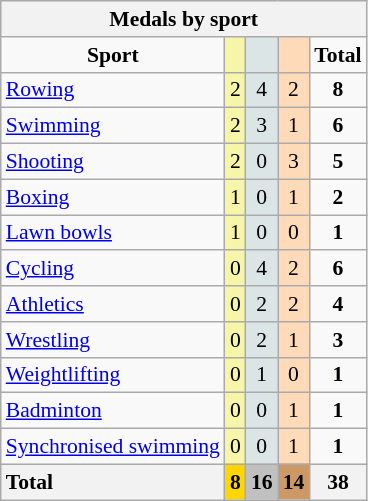<table class="wikitable" style="text-align:center;font-size:90%">
<tr style="background:#efefef;">
<th colspan=7><strong>Medals by sport</strong></th>
</tr>
<tr>
<td><strong>Sport</strong></td>
<td bgcolor=#f7f6a8></td>
<td bgcolor=#dce5e5></td>
<td bgcolor=#ffdab9></td>
<td><strong>Total</strong></td>
</tr>
<tr>
<td style="text-align:left;"><a href='#'>Rowing</a></td>
<td style="background:#F7F6A8;">2</td>
<td style="background:#DCE5E5;">4</td>
<td style="background:#FFDAB9;">2</td>
<td><strong>8</strong></td>
</tr>
<tr>
<td style="text-align:left;"><a href='#'>Swimming</a></td>
<td style="background:#F7F6A8;">2</td>
<td style="background:#DCE5E5;">3</td>
<td style="background:#FFDAB9;">1</td>
<td><strong>6</strong></td>
</tr>
<tr>
<td style="text-align:left;"><a href='#'>Shooting</a></td>
<td style="background:#F7F6A8;">2</td>
<td style="background:#DCE5E5;">0</td>
<td style="background:#FFDAB9;">3</td>
<td><strong>5</strong></td>
</tr>
<tr>
<td style="text-align:left;"><a href='#'>Boxing</a></td>
<td style="background:#F7F6A8;">1</td>
<td style="background:#DCE5E5;">0</td>
<td style="background:#FFDAB9;">1</td>
<td><strong>2</strong></td>
</tr>
<tr>
<td style="text-align:left;"><a href='#'>Lawn bowls</a></td>
<td style="background:#F7F6A8;">1</td>
<td style="background:#DCE5E5;">0</td>
<td style="background:#FFDAB9;">0</td>
<td><strong>1</strong></td>
</tr>
<tr>
<td style="text-align:left;"><a href='#'>Cycling</a></td>
<td style="background:#F7F6A8;">0</td>
<td style="background:#DCE5E5;">4</td>
<td style="background:#FFDAB9;">2</td>
<td><strong>6</strong></td>
</tr>
<tr>
<td style="text-align:left;"><a href='#'>Athletics</a></td>
<td style="background:#F7F6A8;">0</td>
<td style="background:#DCE5E5;">2</td>
<td style="background:#FFDAB9;">2</td>
<td><strong>4</strong></td>
</tr>
<tr>
<td style="text-align:left;"><a href='#'>Wrestling</a></td>
<td style="background:#F7F6A8;">0</td>
<td style="background:#DCE5E5;">2</td>
<td style="background:#FFDAB9;">1</td>
<td><strong>3</strong></td>
</tr>
<tr>
<td style="text-align:left;"><a href='#'>Weightlifting</a></td>
<td style="background:#F7F6A8;">0</td>
<td style="background:#DCE5E5;">1</td>
<td style="background:#FFDAB9;">0</td>
<td><strong>1</strong></td>
</tr>
<tr>
<td style="text-align:left;"><a href='#'>Badminton</a></td>
<td style="background:#F7F6A8;">0</td>
<td style="background:#DCE5E5;">0</td>
<td style="background:#FFDAB9;">1</td>
<td><strong>1</strong></td>
</tr>
<tr>
<td style="text-align:left;"><a href='#'>Synchronised swimming</a></td>
<td style="background:#F7F6A8;">0</td>
<td style="background:#DCE5E5;">0</td>
<td style="background:#FFDAB9;">1</td>
<td><strong>1</strong></td>
</tr>
<tr>
<th style="text-align:left;"><strong>Total</strong></th>
<th style="background:gold;"><strong>8</strong></th>
<th style="background:silver;"><strong>16</strong></th>
<th style="background:#c96;"><strong>14</strong></th>
<th><strong>38</strong></th>
</tr>
</table>
